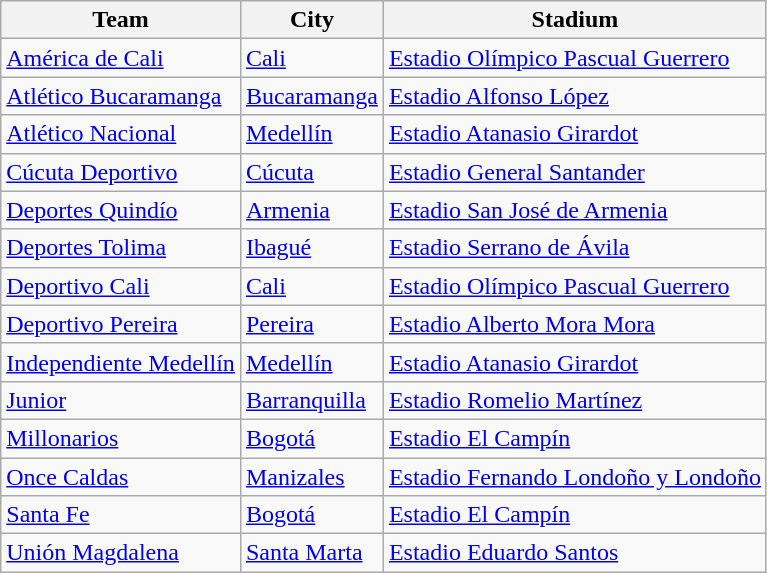<table class="wikitable sortable">
<tr>
<th>Team</th>
<th>City</th>
<th>Stadium</th>
</tr>
<tr>
<td><a href='#'>América de Cali</a></td>
<td><a href='#'>Cali</a></td>
<td><a href='#'>Estadio Olímpico Pascual Guerrero</a></td>
</tr>
<tr>
<td><a href='#'>Atlético Bucaramanga</a></td>
<td><a href='#'>Bucaramanga</a></td>
<td><a href='#'>Estadio Alfonso López</a></td>
</tr>
<tr>
<td><a href='#'>Atlético Nacional</a></td>
<td><a href='#'>Medellín</a></td>
<td><a href='#'>Estadio Atanasio Girardot</a></td>
</tr>
<tr>
<td><a href='#'>Cúcuta Deportivo</a></td>
<td><a href='#'>Cúcuta</a></td>
<td><a href='#'>Estadio General Santander</a></td>
</tr>
<tr>
<td><a href='#'>Deportes Quindío</a></td>
<td><a href='#'>Armenia</a></td>
<td><a href='#'>Estadio San José de Armenia</a></td>
</tr>
<tr>
<td><a href='#'>Deportes Tolima</a></td>
<td><a href='#'>Ibagué</a></td>
<td><a href='#'>Estadio Serrano de Ávila</a></td>
</tr>
<tr>
<td><a href='#'>Deportivo Cali</a></td>
<td><a href='#'>Cali</a></td>
<td><a href='#'>Estadio Olímpico Pascual Guerrero</a></td>
</tr>
<tr>
<td><a href='#'>Deportivo Pereira</a></td>
<td><a href='#'>Pereira</a></td>
<td><a href='#'>Estadio Alberto Mora Mora</a></td>
</tr>
<tr>
<td><a href='#'>Independiente Medellín</a></td>
<td><a href='#'>Medellín</a></td>
<td><a href='#'>Estadio Atanasio Girardot</a></td>
</tr>
<tr>
<td><a href='#'>Junior</a></td>
<td><a href='#'>Barranquilla</a></td>
<td><a href='#'>Estadio Romelio Martínez</a></td>
</tr>
<tr>
<td><a href='#'>Millonarios</a></td>
<td><a href='#'>Bogotá</a></td>
<td><a href='#'>Estadio El Campín</a></td>
</tr>
<tr>
<td><a href='#'>Once Caldas</a></td>
<td><a href='#'>Manizales</a></td>
<td><a href='#'>Estadio Fernando Londoño y Londoño</a></td>
</tr>
<tr>
<td><a href='#'>Santa Fe</a></td>
<td><a href='#'>Bogotá</a></td>
<td><a href='#'>Estadio El Campín</a></td>
</tr>
<tr>
<td><a href='#'>Unión Magdalena</a></td>
<td><a href='#'>Santa Marta</a></td>
<td><a href='#'>Estadio Eduardo Santos</a></td>
</tr>
</table>
